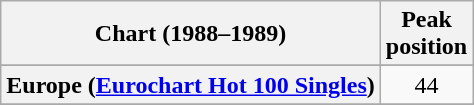<table class="wikitable sortable plainrowheaders" style="text-align:center">
<tr>
<th scope="col">Chart (1988–1989)</th>
<th scope="col">Peak<br>position</th>
</tr>
<tr>
</tr>
<tr>
<th scope="row">Europe (<a href='#'>Eurochart Hot 100 Singles</a>)</th>
<td>44</td>
</tr>
<tr>
</tr>
<tr>
</tr>
<tr>
</tr>
<tr>
</tr>
<tr>
</tr>
</table>
